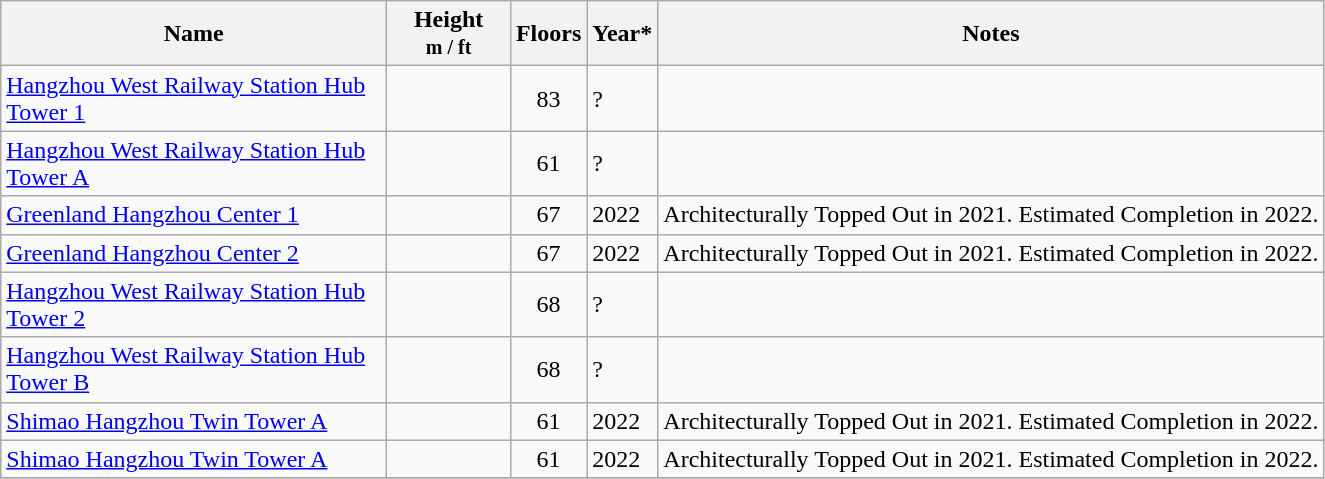<table class="wikitable sortable">
<tr>
<th style="width:250px;">Name</th>
<th style="width:75px;">Height<br><small>m / ft</small></th>
<th style="width:35px;">Floors</th>
<th>Year*</th>
<th class="unsortable">Notes</th>
</tr>
<tr>
<td><a href='#'>Hangzhou West Railway Station Hub Tower 1</a></td>
<td></td>
<td style = "text-align: center;">83</td>
<td>?</td>
<td></td>
</tr>
<tr>
<td><a href='#'>Hangzhou West Railway Station Hub Tower A</a></td>
<td></td>
<td style = "text-align: center;">61</td>
<td>?</td>
<td></td>
</tr>
<tr>
<td><a href='#'>Greenland Hangzhou Center 1</a></td>
<td></td>
<td style = "text-align: center;">67</td>
<td>2022</td>
<td>Architecturally Topped Out in 2021. Estimated Completion in 2022.</td>
</tr>
<tr>
<td><a href='#'>Greenland Hangzhou Center 2</a></td>
<td></td>
<td style = "text-align: center;">67</td>
<td>2022</td>
<td>Architecturally Topped Out in 2021. Estimated Completion in 2022.</td>
</tr>
<tr>
<td><a href='#'>Hangzhou West Railway Station Hub Tower 2</a></td>
<td></td>
<td style = "text-align: center;">68</td>
<td>?</td>
<td></td>
</tr>
<tr>
<td><a href='#'>Hangzhou West Railway Station Hub Tower B</a></td>
<td></td>
<td style = "text-align: center;">68</td>
<td>?</td>
<td></td>
</tr>
<tr>
<td><a href='#'>Shimao Hangzhou Twin Tower A</a></td>
<td></td>
<td style = "text-align: center;">61</td>
<td>2022</td>
<td>Architecturally Topped Out in 2021. Estimated Completion in 2022.</td>
</tr>
<tr>
<td><a href='#'>Shimao Hangzhou Twin Tower A</a></td>
<td></td>
<td style = "text-align: center;">61</td>
<td>2022</td>
<td>Architecturally Topped Out in 2021. Estimated Completion in 2022.</td>
</tr>
<tr>
</tr>
</table>
